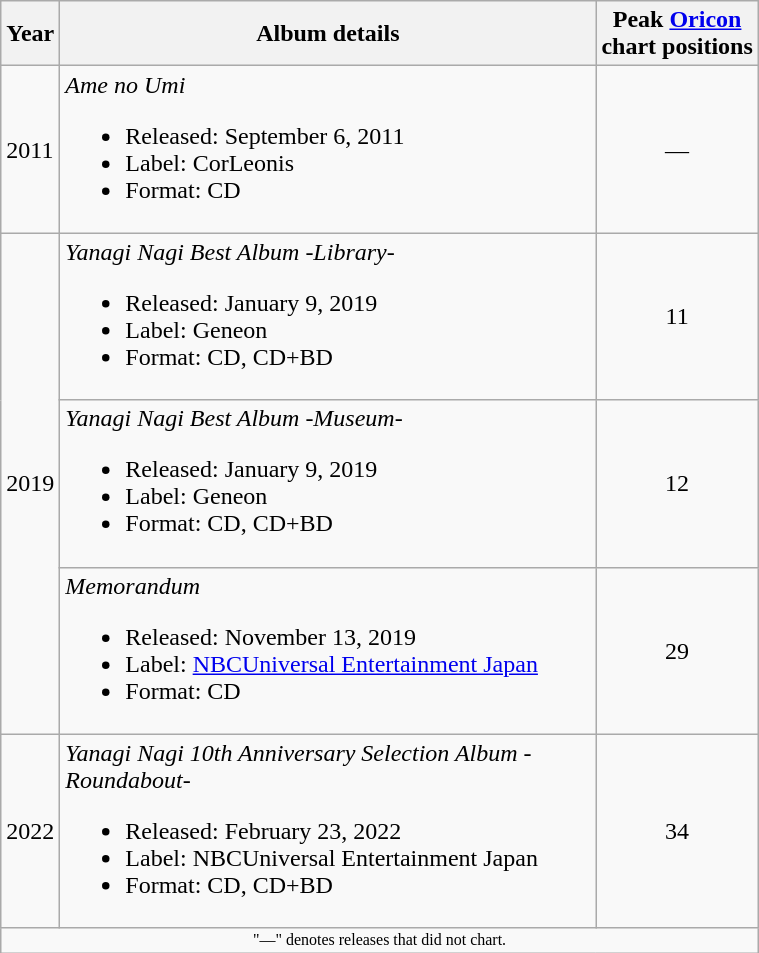<table class="wikitable" border="1">
<tr>
<th rowspan="1">Year</th>
<th rowspan="1" width="350">Album details</th>
<th colspan="1">Peak <a href='#'>Oricon</a><br> chart positions</th>
</tr>
<tr>
<td>2011</td>
<td align="left"><em>Ame no Umi</em><br><ul><li>Released: September 6, 2011</li><li>Label: CorLeonis</li><li>Format: CD</li></ul></td>
<td align="center">—</td>
</tr>
<tr>
<td rowspan="3">2019</td>
<td align="left"><em>Yanagi Nagi Best Album -Library-</em><br><ul><li>Released: January 9, 2019</li><li>Label: Geneon</li><li>Format: CD, CD+BD</li></ul></td>
<td align="center">11</td>
</tr>
<tr>
<td align="left"><em>Yanagi Nagi Best Album -Museum-</em><br><ul><li>Released: January 9, 2019</li><li>Label: Geneon</li><li>Format: CD, CD+BD</li></ul></td>
<td align="center">12</td>
</tr>
<tr>
<td align="left"><em>Memorandum</em><br><ul><li>Released: November 13, 2019</li><li>Label: <a href='#'>NBCUniversal Entertainment Japan</a></li><li>Format: CD</li></ul></td>
<td align="center">29</td>
</tr>
<tr>
<td>2022</td>
<td align="left"><em>Yanagi Nagi 10th Anniversary Selection Album -Roundabout-</em><br><ul><li>Released: February 23, 2022</li><li>Label: NBCUniversal Entertainment Japan</li><li>Format: CD, CD+BD</li></ul></td>
<td align="center">34</td>
</tr>
<tr>
<td align="center" colspan="13" style="font-size: 8pt">"—" denotes releases that did not chart.</td>
</tr>
</table>
